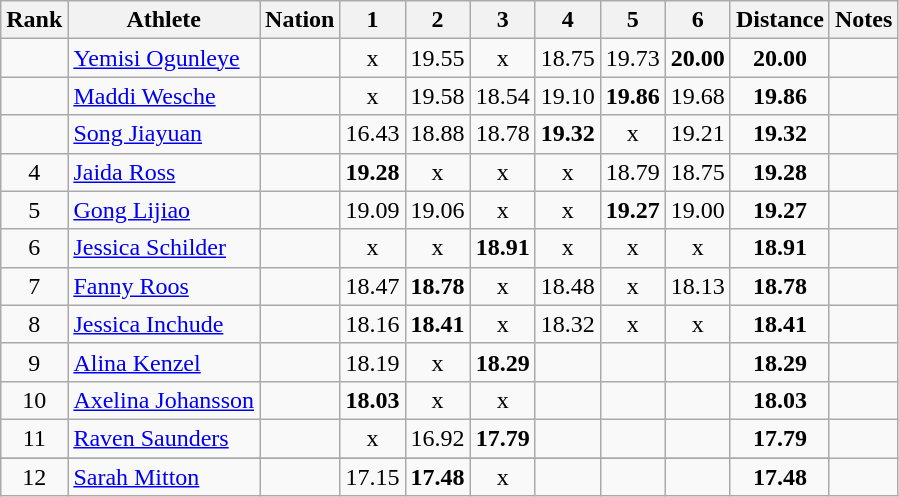<table class="wikitable sortable" style="text-align:center">
<tr>
<th>Rank</th>
<th>Athlete</th>
<th>Nation</th>
<th>1</th>
<th>2</th>
<th>3</th>
<th>4</th>
<th>5</th>
<th>6</th>
<th>Distance</th>
<th>Notes</th>
</tr>
<tr>
<td></td>
<td align="left"><a href='#'>Yemisi Ogunleye</a></td>
<td align="left"></td>
<td>x</td>
<td>19.55</td>
<td>x</td>
<td>18.75</td>
<td>19.73</td>
<td><strong>20.00</strong></td>
<td><strong>20.00</strong></td>
<td></td>
</tr>
<tr>
<td></td>
<td align="left"><a href='#'>Maddi Wesche</a></td>
<td align="left"></td>
<td>x</td>
<td>19.58</td>
<td>18.54</td>
<td>19.10</td>
<td><strong>19.86</strong></td>
<td>19.68</td>
<td><strong>19.86</strong></td>
<td></td>
</tr>
<tr>
<td></td>
<td align="left"><a href='#'>Song Jiayuan</a></td>
<td align="left"></td>
<td>16.43</td>
<td>18.88</td>
<td>18.78</td>
<td><strong>19.32</strong></td>
<td>x</td>
<td>19.21</td>
<td><strong>19.32</strong></td>
<td></td>
</tr>
<tr>
<td>4</td>
<td align="left"><a href='#'>Jaida Ross</a></td>
<td align="left"></td>
<td><strong>19.28</strong></td>
<td>x</td>
<td>x</td>
<td>x</td>
<td>18.79</td>
<td>18.75</td>
<td><strong>19.28</strong></td>
<td></td>
</tr>
<tr>
<td>5</td>
<td align="left"><a href='#'>Gong Lijiao</a></td>
<td align="left"></td>
<td>19.09</td>
<td>19.06</td>
<td>x</td>
<td>x</td>
<td><strong>19.27</strong></td>
<td>19.00</td>
<td><strong>19.27</strong></td>
<td></td>
</tr>
<tr>
<td>6</td>
<td align="left"><a href='#'>Jessica Schilder</a></td>
<td align="left"></td>
<td>x</td>
<td>x</td>
<td><strong>18.91</strong></td>
<td>x</td>
<td>x</td>
<td>x</td>
<td><strong>18.91</strong></td>
<td></td>
</tr>
<tr>
<td>7</td>
<td align="left"><a href='#'>Fanny Roos</a></td>
<td align="left"></td>
<td>18.47</td>
<td><strong>18.78</strong></td>
<td>x</td>
<td>18.48</td>
<td>x</td>
<td>18.13</td>
<td><strong>18.78</strong></td>
<td></td>
</tr>
<tr>
<td>8</td>
<td align="left"><a href='#'>Jessica Inchude</a></td>
<td align="left"></td>
<td>18.16</td>
<td><strong>18.41</strong></td>
<td>x</td>
<td>18.32</td>
<td>x</td>
<td>x</td>
<td><strong>18.41</strong></td>
<td></td>
</tr>
<tr>
<td>9</td>
<td align="left"><a href='#'>Alina Kenzel</a></td>
<td align="left"></td>
<td>18.19</td>
<td>x</td>
<td><strong>18.29</strong></td>
<td></td>
<td></td>
<td></td>
<td><strong>18.29</strong></td>
<td></td>
</tr>
<tr>
<td>10</td>
<td align="left"><a href='#'>Axelina Johansson</a></td>
<td align="left"></td>
<td><strong>18.03</strong></td>
<td>x</td>
<td>x</td>
<td></td>
<td></td>
<td></td>
<td><strong>18.03</strong></td>
<td></td>
</tr>
<tr>
<td>11</td>
<td align="left"><a href='#'>Raven Saunders</a></td>
<td align="left"></td>
<td>x</td>
<td>16.92</td>
<td><strong>17.79</strong></td>
<td></td>
<td></td>
<td></td>
<td><strong>17.79</strong></td>
<td></td>
</tr>
<tr>
</tr>
<tr>
<td>12</td>
<td align="left"><a href='#'>Sarah Mitton</a></td>
<td align="left"></td>
<td>17.15</td>
<td><strong>17.48</strong></td>
<td>x</td>
<td></td>
<td></td>
<td></td>
<td><strong>17.48</strong></td>
</tr>
</table>
